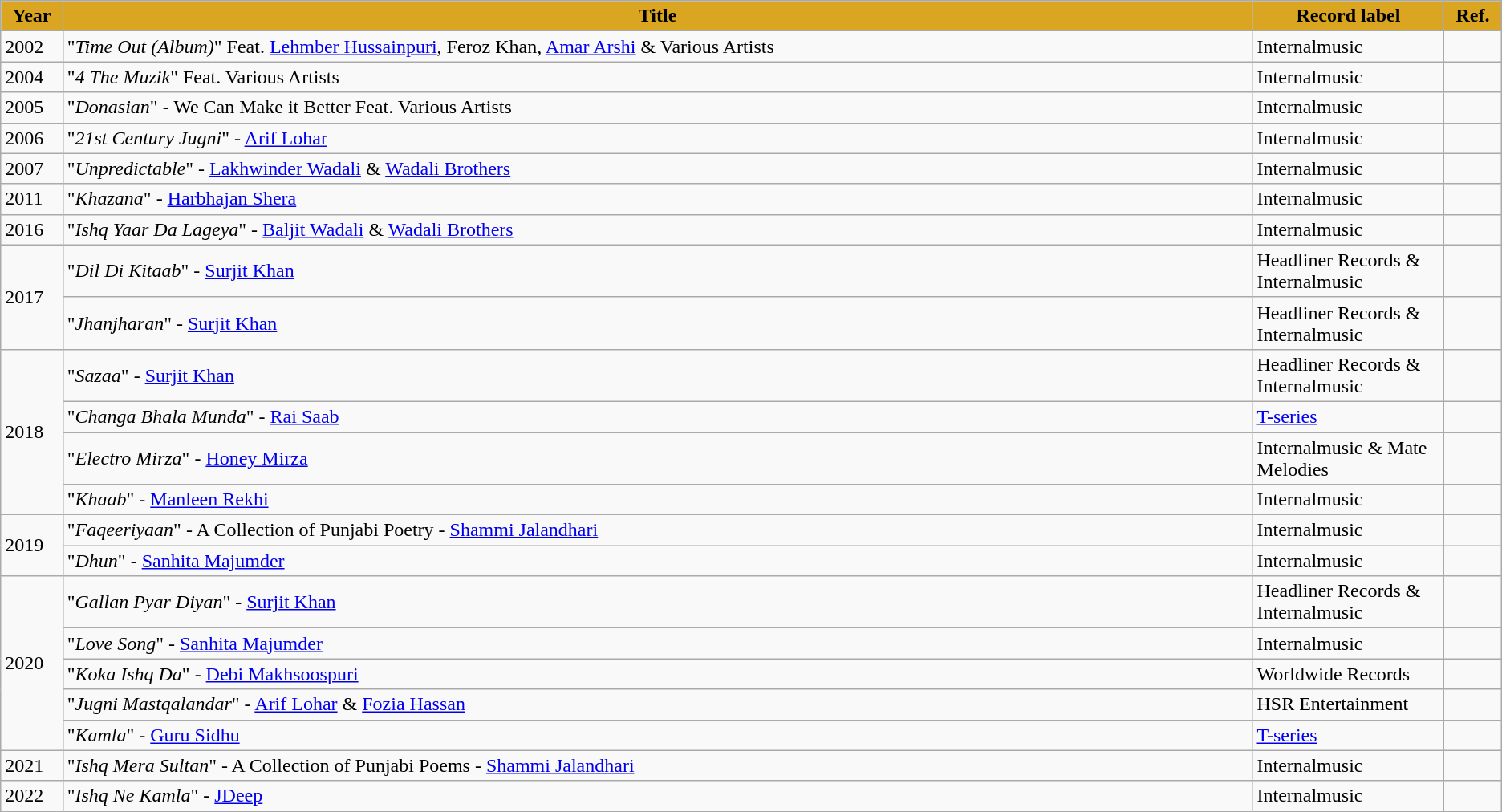<table class="wikitable sortable">
<tr>
<th style="background:#DAA520; text-align:center;" width="1%"><strong>Year</strong></th>
<th style="background:#DAA520; text-align:center;" width="40%"><strong>Title </strong></th>
<th style="background:#DAA520; text-align:center;" width="5%"><strong>Record label</strong></th>
<th style="background:#DAA520; text-align:center;" width="1%"><strong>Ref.</strong></th>
</tr>
<tr>
<td>2002</td>
<td>"<em>Time Out (Album)</em>" Feat. <a href='#'>Lehmber Hussainpuri</a>, Feroz Khan, <a href='#'>Amar Arshi</a> & Various Artists</td>
<td>Internalmusic</td>
<td></td>
</tr>
<tr>
<td>2004</td>
<td>"<em>4 The Muzik</em>" Feat. Various Artists</td>
<td>Internalmusic</td>
<td></td>
</tr>
<tr>
<td>2005</td>
<td>"<em>Donasian</em>" - We Can Make it Better Feat. Various Artists</td>
<td>Internalmusic</td>
</tr>
<tr>
<td>2006</td>
<td>"<em>21st Century Jugni</em>" - <a href='#'>Arif Lohar</a></td>
<td>Internalmusic</td>
<td></td>
</tr>
<tr>
<td>2007</td>
<td>"<em>Unpredictable</em>" - <a href='#'>Lakhwinder Wadali</a> & <a href='#'>Wadali Brothers</a></td>
<td>Internalmusic</td>
<td></td>
</tr>
<tr>
<td>2011</td>
<td>"<em>Khazana</em>" - <a href='#'>Harbhajan Shera</a></td>
<td>Internalmusic</td>
<td></td>
</tr>
<tr>
<td>2016</td>
<td>"<em>Ishq Yaar Da Lageya</em>" - <a href='#'>Baljit Wadali</a> & <a href='#'>Wadali Brothers</a></td>
<td>Internalmusic</td>
<td></td>
</tr>
<tr>
<td rowspan="2">2017</td>
<td>"<em>Dil Di Kitaab</em>" - <a href='#'>Surjit Khan</a></td>
<td>Headliner Records & Internalmusic</td>
<td></td>
</tr>
<tr>
<td>"<em>Jhanjharan</em>" - <a href='#'>Surjit Khan</a></td>
<td>Headliner Records & Internalmusic</td>
<td></td>
</tr>
<tr>
<td rowspan="4">2018</td>
<td>"<em>Sazaa</em>" - <a href='#'>Surjit Khan</a></td>
<td>Headliner Records & Internalmusic</td>
<td></td>
</tr>
<tr>
<td>"<em>Changa Bhala Munda</em>" - <a href='#'>Rai Saab</a></td>
<td><a href='#'>T-series</a></td>
<td></td>
</tr>
<tr>
<td>"<em>Electro Mirza</em>" - <a href='#'>Honey Mirza</a></td>
<td>Internalmusic & Mate Melodies</td>
<td></td>
</tr>
<tr>
<td>"<em>Khaab</em>" - <a href='#'>Manleen Rekhi</a></td>
<td>Internalmusic</td>
<td></td>
</tr>
<tr>
<td rowspan="2">2019</td>
<td>"<em>Faqeeriyaan</em>" - A Collection of Punjabi Poetry - <a href='#'>Shammi Jalandhari</a></td>
<td>Internalmusic</td>
<td></td>
</tr>
<tr>
<td>"<em>Dhun</em>" - <a href='#'>Sanhita Majumder</a></td>
<td>Internalmusic</td>
<td></td>
</tr>
<tr>
<td rowspan="5">2020</td>
<td>"<em>Gallan Pyar Diyan</em>" - <a href='#'>Surjit Khan</a></td>
<td>Headliner Records & Internalmusic</td>
<td></td>
</tr>
<tr>
<td>"<em>Love Song</em>" - <a href='#'>Sanhita Majumder</a></td>
<td>Internalmusic</td>
<td></td>
</tr>
<tr>
<td>"<em>Koka Ishq Da</em>" - <a href='#'>Debi Makhsoospuri</a></td>
<td>Worldwide Records</td>
<td></td>
</tr>
<tr>
<td>"<em>Jugni Mastqalandar</em>" - <a href='#'>Arif Lohar</a> & <a href='#'>Fozia Hassan</a></td>
<td>HSR Entertainment</td>
<td></td>
</tr>
<tr>
<td>"<em>Kamla</em>" - <a href='#'>Guru Sidhu</a></td>
<td><a href='#'>T-series</a></td>
<td></td>
</tr>
<tr>
<td rowspan="1">2021</td>
<td>"<em>Ishq Mera Sultan</em>" - A Collection of Punjabi Poems - <a href='#'>Shammi Jalandhari</a></td>
<td>Internalmusic</td>
<td></td>
</tr>
<tr>
<td rowspan="1">2022</td>
<td>"<em>Ishq Ne Kamla</em>" - <a href='#'>JDeep</a></td>
<td>Internalmusic</td>
<td></td>
</tr>
</table>
